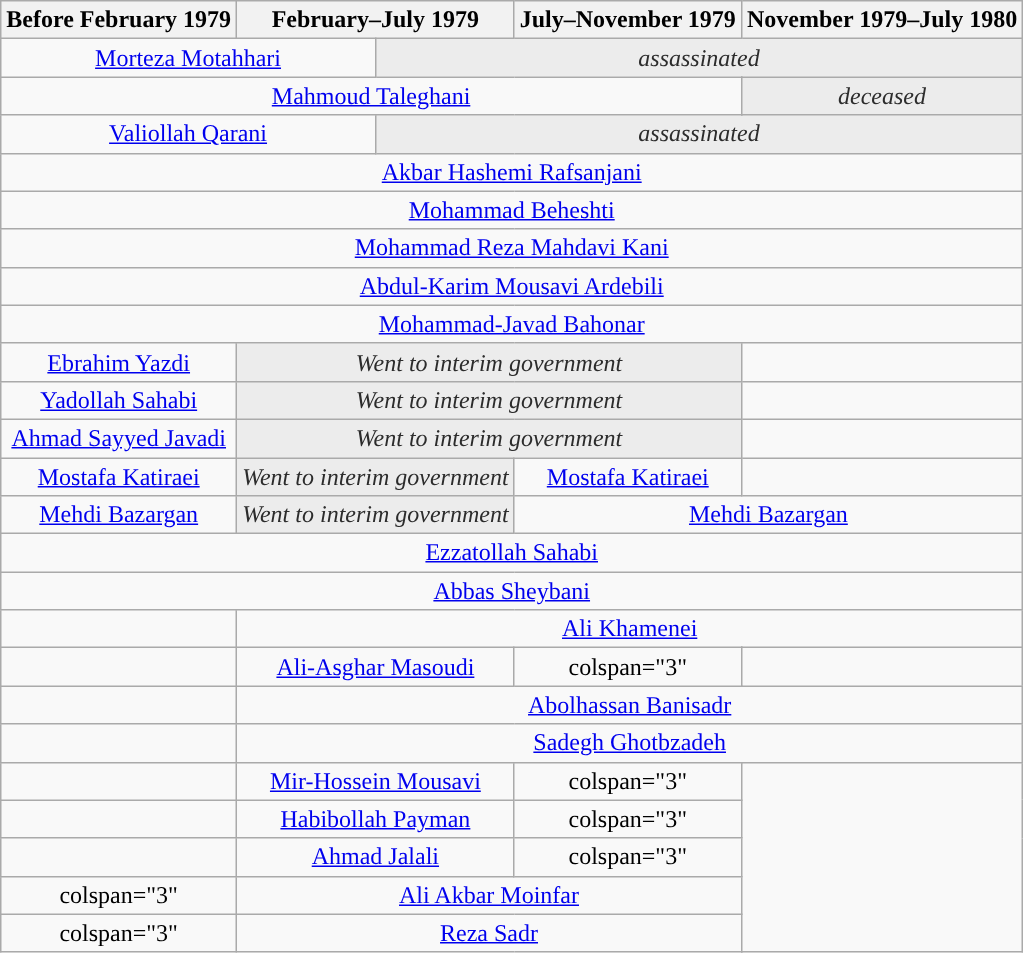<table class="wikitable" style="text-align:center">
<tr>
<th>Before February 1979</th>
<th colspan="2">February–July 1979</th>
<th colspan="2">July–November 1979</th>
<th>November 1979–July 1980</th>
</tr>
<tr>
<td colspan="2"><a href='#'>Morteza Motahhari</a></td>
<td colspan="4" style="background: #ececec; color: #2C2C2C"><em>assassinated</em></td>
</tr>
<tr>
<td colspan="4"><a href='#'>Mahmoud Taleghani</a></td>
<td colspan="2" style="background: #ececec; color: #2C2C2C"><em>deceased</em></td>
</tr>
<tr>
<td colspan="2"><a href='#'>Valiollah Qarani</a></td>
<td colspan="4" style="background: #ececec; color: #2C2C2C"><em>assassinated</em></td>
</tr>
<tr>
<td colspan="6"><a href='#'>Akbar Hashemi Rafsanjani</a></td>
</tr>
<tr>
<td colspan="6"><a href='#'>Mohammad Beheshti</a></td>
</tr>
<tr>
<td colspan="6"><a href='#'>Mohammad Reza Mahdavi Kani</a></td>
</tr>
<tr>
<td colspan="6"><a href='#'>Abdul-Karim Mousavi Ardebili</a></td>
</tr>
<tr>
<td colspan="6"><a href='#'>Mohammad-Javad Bahonar</a></td>
</tr>
<tr>
<td><a href='#'>Ebrahim Yazdi</a></td>
<td colspan="4" style="background: #ececec; color: #2C2C2C"><em>Went to interim government</em></td>
<td></td>
</tr>
<tr>
<td><a href='#'>Yadollah Sahabi</a></td>
<td colspan="4" style="background: #ececec; color: #2C2C2C"><em>Went to interim government</em></td>
<td></td>
</tr>
<tr>
<td><a href='#'>Ahmad Sayyed Javadi</a></td>
<td colspan="4" style="background: #ececec; color: #2C2C2C"><em>Went to interim government</em></td>
<td></td>
</tr>
<tr>
<td><a href='#'>Mostafa Katiraei</a></td>
<td colspan="2" style="background: #ececec; color: #2C2C2C"><em>Went to interim government</em></td>
<td colspan="2"><a href='#'>Mostafa Katiraei</a></td>
<td></td>
</tr>
<tr>
<td><a href='#'>Mehdi Bazargan</a></td>
<td colspan="2" style="background: #ececec; color: #2C2C2C"><em>Went to interim government</em></td>
<td colspan="3"><a href='#'>Mehdi Bazargan</a></td>
</tr>
<tr>
<td colspan="6"><a href='#'>Ezzatollah Sahabi</a></td>
</tr>
<tr>
<td colspan="6"><a href='#'>Abbas Sheybani</a></td>
</tr>
<tr>
<td></td>
<td colspan="5"><a href='#'>Ali Khamenei</a></td>
</tr>
<tr>
<td></td>
<td colspan="2"><a href='#'>Ali-Asghar Masoudi</a></td>
<td>colspan="3" </td>
</tr>
<tr>
<td></td>
<td colspan="5"><a href='#'>Abolhassan Banisadr</a></td>
</tr>
<tr>
<td></td>
<td colspan="5"><a href='#'>Sadegh Ghotbzadeh</a></td>
</tr>
<tr>
<td></td>
<td colspan="2"><a href='#'>Mir-Hossein Mousavi</a></td>
<td>colspan="3" </td>
</tr>
<tr>
<td></td>
<td colspan="2"><a href='#'>Habibollah Payman</a></td>
<td>colspan="3" </td>
</tr>
<tr>
<td></td>
<td colspan="2"><a href='#'>Ahmad Jalali</a></td>
<td>colspan="3" </td>
</tr>
<tr>
<td>colspan="3" </td>
<td colspan="3"><a href='#'>Ali Akbar Moinfar</a></td>
</tr>
<tr>
<td>colspan="3" </td>
<td colspan="3"><a href='#'>Reza Sadr</a></td>
</tr>
</table>
